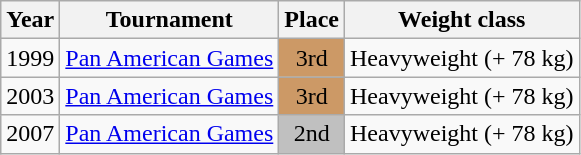<table class=wikitable>
<tr>
<th>Year</th>
<th>Tournament</th>
<th>Place</th>
<th>Weight class</th>
</tr>
<tr>
<td>1999</td>
<td><a href='#'>Pan American Games</a></td>
<td bgcolor="cc9966" align="center">3rd</td>
<td>Heavyweight (+ 78 kg)</td>
</tr>
<tr>
<td>2003</td>
<td><a href='#'>Pan American Games</a></td>
<td bgcolor="cc9966" align="center">3rd</td>
<td>Heavyweight (+ 78 kg)</td>
</tr>
<tr>
<td>2007</td>
<td><a href='#'>Pan American Games</a></td>
<td bgcolor="silver" align="center">2nd</td>
<td>Heavyweight (+ 78 kg)</td>
</tr>
</table>
